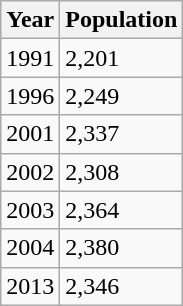<table class="wikitable">
<tr>
<th>Year</th>
<th>Population</th>
</tr>
<tr>
<td>1991</td>
<td>2,201</td>
</tr>
<tr>
<td>1996</td>
<td>2,249</td>
</tr>
<tr>
<td>2001</td>
<td>2,337</td>
</tr>
<tr>
<td>2002</td>
<td>2,308</td>
</tr>
<tr>
<td>2003</td>
<td>2,364</td>
</tr>
<tr>
<td>2004</td>
<td>2,380</td>
</tr>
<tr>
<td>2013</td>
<td>2,346</td>
</tr>
</table>
